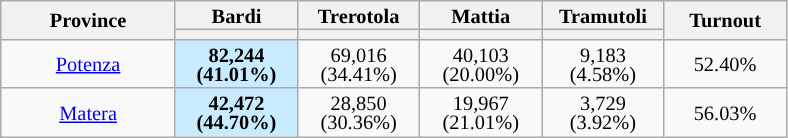<table class="wikitable" style="text-align:center;font-size:85%;line-height:13px">
<tr>
<th rowspan="2" style="width:110px;">Province</th>
<th style="width:75px;">Bardi</th>
<th style="width:75px;">Trerotola</th>
<th style="width:75px;">Mattia</th>
<th style="width:75px;">Tramutoli</th>
<th rowspan="2" style="width:75px;">Turnout</th>
</tr>
<tr>
<th style="background:"></th>
<th style="background:"></th>
<th style="background:"></th>
<th style="background:"></th>
</tr>
<tr>
<td><a href='#'>Potenza</a></td>
<td style="background:#C8EBFF"><strong>82,244</strong><br><strong>(41.01%)</strong></td>
<td>69,016<br>(34.41%)</td>
<td>40,103<br>(20.00%)</td>
<td>9,183<br>(4.58%)</td>
<td>52.40%</td>
</tr>
<tr>
<td><a href='#'>Matera</a></td>
<td style="background:#C8EBFF"><strong>42,472</strong><br><strong>(44.70%)</strong></td>
<td>28,850<br>(30.36%)</td>
<td>19,967<br>(21.01%)</td>
<td>3,729<br>(3.92%)</td>
<td>56.03%</td>
</tr>
</table>
